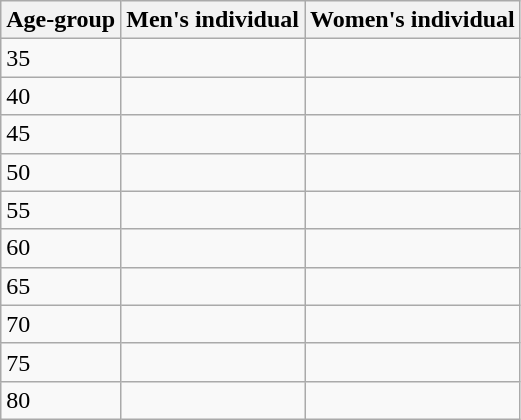<table class=wikitable>
<tr>
<th>Age-group</th>
<th>Men's individual</th>
<th>Women's individual</th>
</tr>
<tr>
<td>35</td>
<td></td>
<td></td>
</tr>
<tr>
<td>40</td>
<td></td>
<td></td>
</tr>
<tr>
<td>45</td>
<td></td>
<td></td>
</tr>
<tr>
<td>50</td>
<td></td>
<td></td>
</tr>
<tr>
<td>55</td>
<td></td>
<td></td>
</tr>
<tr>
<td>60</td>
<td></td>
<td></td>
</tr>
<tr>
<td>65</td>
<td></td>
<td></td>
</tr>
<tr>
<td>70</td>
<td></td>
<td></td>
</tr>
<tr>
<td>75</td>
<td></td>
<td></td>
</tr>
<tr>
<td>80</td>
<td></td>
<td></td>
</tr>
</table>
